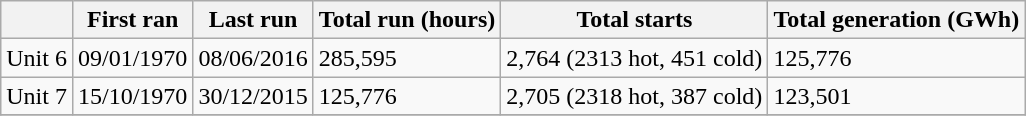<table class="wikitable">
<tr>
<th></th>
<th>First ran</th>
<th>Last run</th>
<th>Total run (hours)</th>
<th>Total starts</th>
<th>Total generation (GWh)</th>
</tr>
<tr>
<td>Unit 6</td>
<td>09/01/1970</td>
<td>08/06/2016</td>
<td>285,595</td>
<td>2,764 (2313 hot, 451 cold)</td>
<td>125,776</td>
</tr>
<tr>
<td>Unit 7</td>
<td>15/10/1970</td>
<td>30/12/2015</td>
<td>125,776</td>
<td>2,705 (2318 hot, 387 cold)</td>
<td>123,501</td>
</tr>
<tr>
</tr>
</table>
